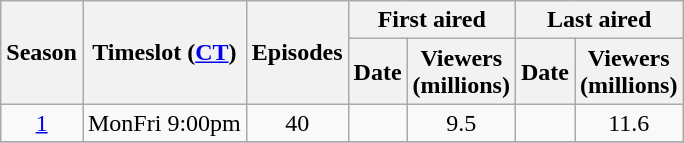<table class="wikitable" style="text-align: center">
<tr>
<th scope="col" rowspan="2">Season</th>
<th scope="col" rowspan="2">Timeslot (<a href='#'>CT</a>)</th>
<th scope="col" rowspan="2">Episodes</th>
<th scope="col" colspan="2">First aired</th>
<th scope="col" colspan="2">Last aired</th>
</tr>
<tr>
<th scope="col">Date</th>
<th scope="col">Viewers<br>(millions)</th>
<th scope="col">Date</th>
<th scope="col">Viewers<br>(millions)</th>
</tr>
<tr>
<td rowspan="1"><a href='#'>1</a></td>
<td rowspan="1">MonFri 9:00pm</td>
<td>40</td>
<td></td>
<td>9.5</td>
<td></td>
<td>11.6</td>
</tr>
<tr>
</tr>
</table>
